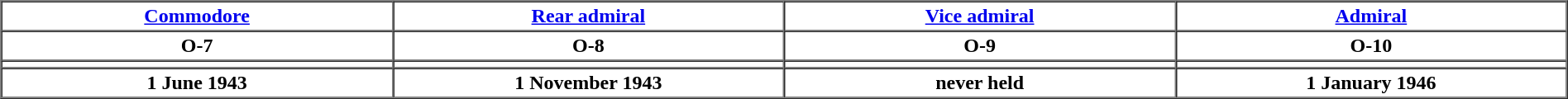<table border="1" cellpadding="2" cellspacing="0" align="center" width="100%">
<tr>
<th><a href='#'>Commodore</a></th>
<th><a href='#'>Rear admiral</a></th>
<th><a href='#'>Vice admiral</a></th>
<th><a href='#'>Admiral</a></th>
</tr>
<tr>
<th>O-7</th>
<th>O-8</th>
<th>O-9</th>
<th>O-10</th>
</tr>
<tr>
<td align="center" width="16%"></td>
<td align="center" width="16%"></td>
<td align="center" width="16%"></td>
<td align="center" width="16%"></td>
</tr>
<tr>
<th>1 June 1943</th>
<th>1 November 1943</th>
<th>never held</th>
<th>1 January 1946</th>
</tr>
</table>
